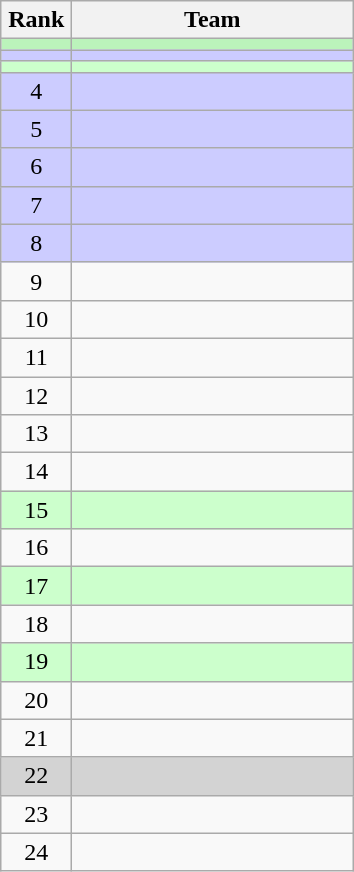<table class="wikitable">
<tr>
<th style="width: 40px;">Rank</th>
<th style="width: 180px;">Team</th>
</tr>
<tr style="background: #BBF3BB;">
<td align=center></td>
<td></td>
</tr>
<tr style="background: #CCCCFF;">
<td align=center></td>
<td></td>
</tr>
<tr style="background: #CCFFCC;">
<td align=center></td>
<td></td>
</tr>
<tr style="background: #CCCCFF;">
<td align=center>4</td>
<td></td>
</tr>
<tr style="background: #CCCCFF;">
<td align=center>5</td>
<td></td>
</tr>
<tr style="background: #CCCCFF;">
<td align=center>6</td>
<td></td>
</tr>
<tr style="background: #CCCCFF;">
<td align=center>7</td>
<td></td>
</tr>
<tr style="background: #CCCCFF;">
<td align=center>8</td>
<td></td>
</tr>
<tr>
<td align=center>9</td>
<td></td>
</tr>
<tr>
<td align=center>10</td>
<td></td>
</tr>
<tr>
<td align=center>11</td>
<td></td>
</tr>
<tr>
<td align=center>12</td>
<td></td>
</tr>
<tr>
<td align=center>13</td>
<td></td>
</tr>
<tr>
<td align=center>14</td>
<td></td>
</tr>
<tr style="background: #CCFFCC;">
<td align=center>15</td>
<td></td>
</tr>
<tr>
<td align=center>16</td>
<td></td>
</tr>
<tr style="background: #CCFFCC;">
<td align=center>17</td>
<td></td>
</tr>
<tr>
<td align=center>18</td>
<td></td>
</tr>
<tr style="background: #CCFFCC;">
<td align=center>19</td>
<td></td>
</tr>
<tr>
<td align=center>20</td>
<td></td>
</tr>
<tr>
<td align=center>21</td>
<td></td>
</tr>
<tr style="background: lightgrey">
<td align=center>22</td>
<td></td>
</tr>
<tr>
<td align=center>23</td>
<td></td>
</tr>
<tr>
<td align=center>24</td>
<td></td>
</tr>
</table>
